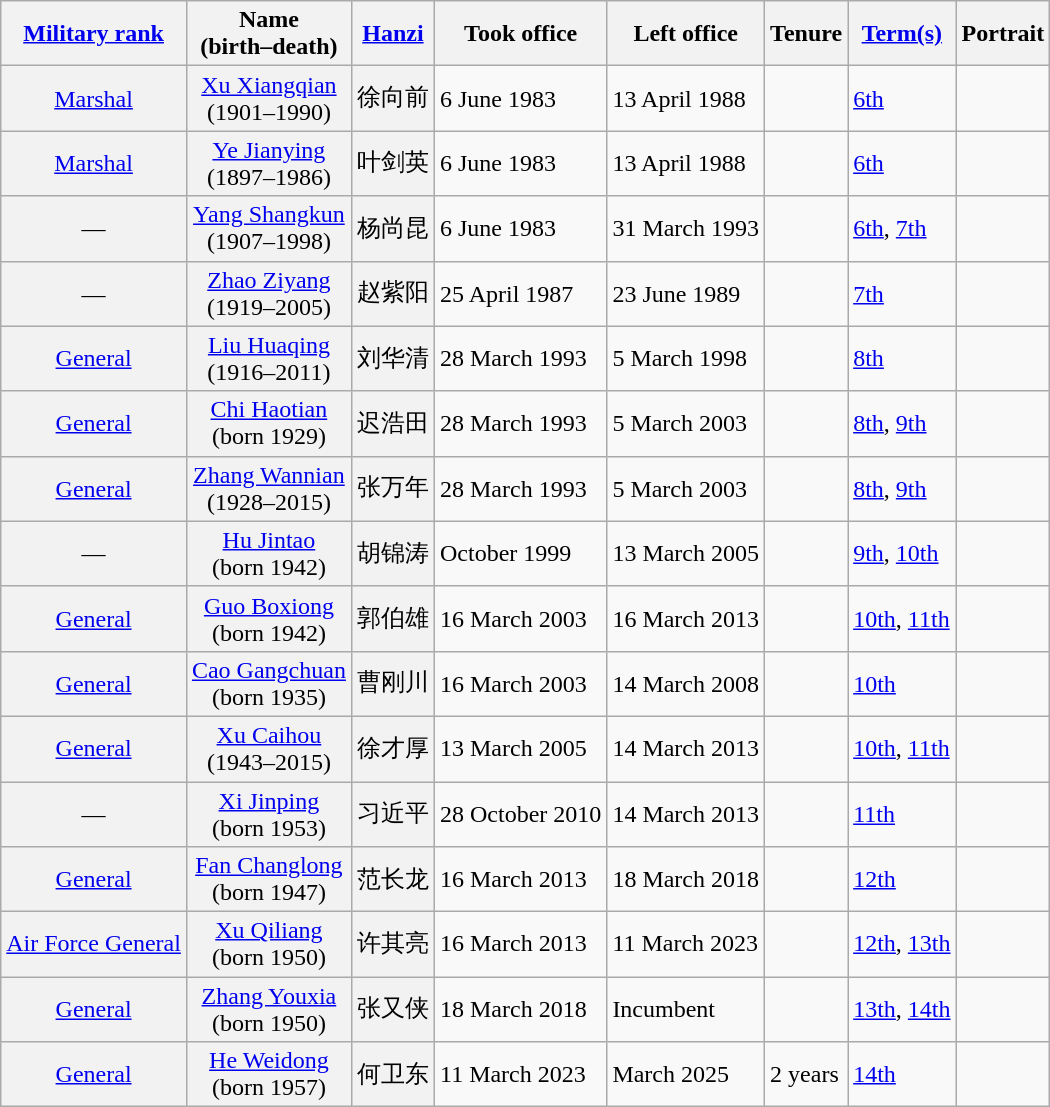<table class="wikitable sortable">
<tr>
<th scope="col"><a href='#'>Military rank</a></th>
<th scope="col">Name<br>(birth–death)</th>
<th scope="col"><a href='#'>Hanzi</a></th>
<th scope="col">Took office</th>
<th scope="col">Left office</th>
<th scope="col">Tenure</th>
<th scope="col"><a href='#'>Term(s)</a></th>
<th scope="col">Portrait</th>
</tr>
<tr>
<th align="center" scope="row" style="font-weight:normal;"><a href='#'>Marshal</a></th>
<th align="center" scope="row" style="font-weight:normal;"><a href='#'>Xu Xiangqian</a><br>(1901–1990)</th>
<th align="center" scope="row" style="font-weight:normal;">徐向前</th>
<td>6 June 1983</td>
<td>13 April 1988</td>
<td></td>
<td><a href='#'>6th</a></td>
<td></td>
</tr>
<tr>
<th align="center" scope="row" style="font-weight:normal;"><a href='#'>Marshal</a></th>
<th align="center" scope="row" style="font-weight:normal;"><a href='#'>Ye Jianying</a><br>(1897–1986)</th>
<th align="center" scope="row" style="font-weight:normal;">叶剑英</th>
<td>6 June 1983</td>
<td>13 April 1988</td>
<td></td>
<td><a href='#'>6th</a></td>
<td></td>
</tr>
<tr>
<th align="center" scope="row" style="font-weight:normal;">—</th>
<th align="center" scope="row" style="font-weight:normal;"><a href='#'>Yang Shangkun</a><br>(1907–1998)</th>
<th align="center" scope="row" style="font-weight:normal;">杨尚昆</th>
<td>6 June 1983</td>
<td>31 March 1993</td>
<td></td>
<td><a href='#'>6th</a>, <a href='#'>7th</a></td>
<td></td>
</tr>
<tr>
<th align="center" scope="row" style="font-weight:normal;">—</th>
<th align="center" scope="row" style="font-weight:normal;"><a href='#'>Zhao Ziyang</a><br>(1919–2005)</th>
<th align="center" scope="row" style="font-weight:normal;">赵紫阳</th>
<td>25 April 1987</td>
<td>23 June 1989</td>
<td></td>
<td><a href='#'>7th</a></td>
<td></td>
</tr>
<tr>
<th align="center" scope="row" style="font-weight:normal;"><a href='#'>General</a></th>
<th align="center" scope="row" style="font-weight:normal;"><a href='#'>Liu Huaqing</a><br>(1916–2011)</th>
<th align="center" scope="row" style="font-weight:normal;">刘华清</th>
<td>28 March 1993</td>
<td>5 March 1998</td>
<td></td>
<td><a href='#'>8th</a></td>
<td></td>
</tr>
<tr>
<th align="center" scope="row" style="font-weight:normal;"><a href='#'>General</a></th>
<th align="center" scope="row" style="font-weight:normal;"><a href='#'>Chi Haotian</a><br>(born 1929)</th>
<th align="center" scope="row" style="font-weight:normal;">迟浩田</th>
<td>28 March 1993</td>
<td>5 March 2003</td>
<td></td>
<td><a href='#'>8th</a>, <a href='#'>9th</a></td>
<td></td>
</tr>
<tr>
<th align="center" scope="row" style="font-weight:normal;"><a href='#'>General</a></th>
<th align="center" scope="row" style="font-weight:normal;"><a href='#'>Zhang Wannian</a><br>(1928–2015)</th>
<th align="center" scope="row" style="font-weight:normal;">张万年</th>
<td>28 March 1993</td>
<td>5 March 2003</td>
<td></td>
<td><a href='#'>8th</a>, <a href='#'>9th</a></td>
<td></td>
</tr>
<tr>
<th align="center" scope="row" style="font-weight:normal;">—</th>
<th align="center" scope="row" style="font-weight:normal;"><a href='#'>Hu Jintao</a><br>(born 1942)</th>
<th align="center" scope="row" style="font-weight:normal;">胡锦涛</th>
<td>October 1999</td>
<td>13 March 2005</td>
<td></td>
<td><a href='#'>9th</a>, <a href='#'>10th</a></td>
<td></td>
</tr>
<tr>
<th align="center" scope="row" style="font-weight:normal;"><a href='#'>General</a></th>
<th align="center" scope="row" style="font-weight:normal;"><a href='#'>Guo Boxiong</a><br>(born 1942)</th>
<th align="center" scope="row" style="font-weight:normal;">郭伯雄</th>
<td>16 March 2003</td>
<td>16 March 2013</td>
<td></td>
<td><a href='#'>10th</a>, <a href='#'>11th</a></td>
<td></td>
</tr>
<tr>
<th align="center" scope="row" style="font-weight:normal;"><a href='#'>General</a></th>
<th align="center" scope="row" style="font-weight:normal;"><a href='#'>Cao Gangchuan</a><br>(born 1935)</th>
<th align="center" scope="row" style="font-weight:normal;">曹刚川</th>
<td>16 March 2003</td>
<td>14 March 2008</td>
<td></td>
<td><a href='#'>10th</a></td>
<td></td>
</tr>
<tr>
<th align="center" scope="row" style="font-weight:normal;"><a href='#'>General</a></th>
<th align="center" scope="row" style="font-weight:normal;"><a href='#'>Xu Caihou</a><br>(1943–2015)</th>
<th align="center" scope="row" style="font-weight:normal;">徐才厚</th>
<td>13 March 2005</td>
<td>14 March 2013</td>
<td></td>
<td><a href='#'>10th</a>, <a href='#'>11th</a></td>
<td></td>
</tr>
<tr>
<th align="center" scope="row" style="font-weight:normal;">—</th>
<th align="center" scope="row" style="font-weight:normal;"><a href='#'>Xi Jinping</a><br>(born 1953)</th>
<th align="center" scope="row" style="font-weight:normal;">习近平</th>
<td>28 October 2010</td>
<td>14 March 2013</td>
<td></td>
<td><a href='#'>11th</a></td>
<td></td>
</tr>
<tr>
<th align="center" scope="row" style="font-weight:normal;"><a href='#'>General</a></th>
<th align="center" scope="row" style="font-weight:normal;"><a href='#'>Fan Changlong</a><br>(born 1947)</th>
<th align="center" scope="row" style="font-weight:normal;">范长龙</th>
<td>16 March 2013</td>
<td>18 March 2018</td>
<td></td>
<td><a href='#'>12th</a></td>
<td></td>
</tr>
<tr>
<th align="center" scope="row" style="font-weight:normal;"><a href='#'>Air Force General</a></th>
<th align="center" scope="row" style="font-weight:normal;"><a href='#'>Xu Qiliang</a><br>(born 1950)</th>
<th align="center" scope="row" style="font-weight:normal;">许其亮</th>
<td>16 March 2013</td>
<td>11 March 2023</td>
<td></td>
<td><a href='#'>12th</a>, <a href='#'>13th</a></td>
<td></td>
</tr>
<tr>
<th align="center" scope="row" style="font-weight:normal;"><a href='#'>General</a></th>
<th align="center" scope="row" style="font-weight:normal;"><a href='#'>Zhang Youxia</a><br>(born 1950)</th>
<th align="center" scope="row" style="font-weight:normal;">张又侠</th>
<td>18 March 2018</td>
<td>Incumbent</td>
<td></td>
<td><a href='#'>13th</a>, <a href='#'>14th</a></td>
<td></td>
</tr>
<tr>
<th align="center" scope="row" style="font-weight:normal;"><a href='#'>General</a></th>
<th align="center" scope="row" style="font-weight:normal;"><a href='#'>He Weidong</a><br>(born 1957)</th>
<th align="center" scope="row" style="font-weight:normal;">何卫东</th>
<td>11 March 2023</td>
<td>March 2025</td>
<td>2 years</td>
<td><a href='#'>14th</a></td>
<td></td>
</tr>
</table>
